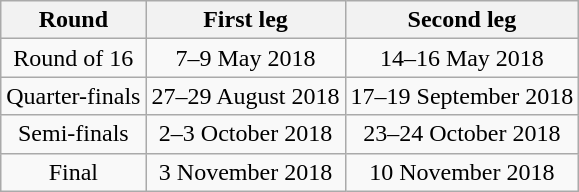<table class="wikitable" style="text-align:center">
<tr>
<th>Round</th>
<th>First leg</th>
<th>Second leg</th>
</tr>
<tr>
<td>Round of 16</td>
<td>7–9 May 2018</td>
<td>14–16 May 2018</td>
</tr>
<tr>
<td>Quarter-finals</td>
<td>27–29 August 2018</td>
<td>17–19 September 2018</td>
</tr>
<tr>
<td>Semi-finals</td>
<td>2–3 October 2018</td>
<td>23–24 October 2018</td>
</tr>
<tr>
<td>Final</td>
<td>3 November 2018</td>
<td>10 November 2018</td>
</tr>
</table>
